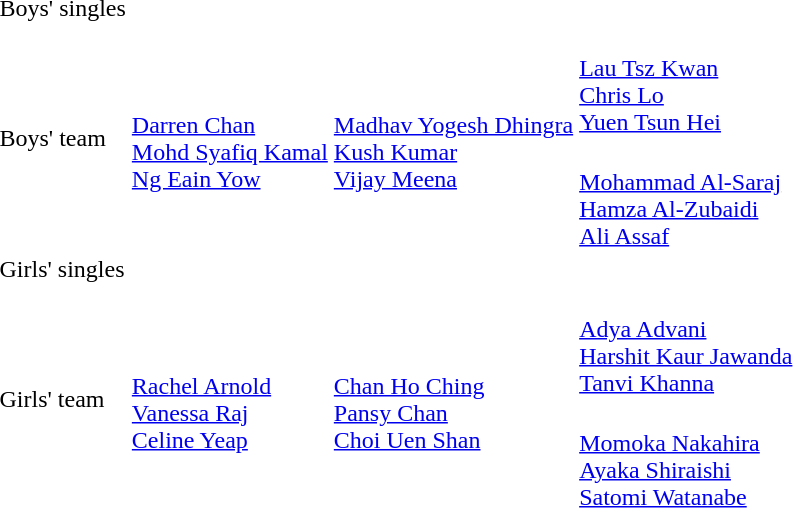<table>
<tr>
<td rowspan=2>Boys' singles</td>
<td rowspan=2></td>
<td rowspan=2></td>
<td></td>
</tr>
<tr>
<td></td>
</tr>
<tr>
<td rowspan=2>Boys' team</td>
<td rowspan=2><br><a href='#'>Darren Chan</a><br><a href='#'>Mohd Syafiq Kamal</a><br><a href='#'>Ng Eain Yow</a></td>
<td rowspan=2><br><a href='#'>Madhav Yogesh Dhingra</a><br><a href='#'>Kush Kumar</a><br><a href='#'>Vijay Meena</a></td>
<td><br><a href='#'>Lau Tsz Kwan</a><br><a href='#'>Chris Lo</a><br><a href='#'>Yuen Tsun Hei</a></td>
</tr>
<tr>
<td><br><a href='#'>Mohammad Al-Saraj</a><br><a href='#'>Hamza Al-Zubaidi</a><br><a href='#'>Ali Assaf</a></td>
</tr>
<tr>
<td rowspan=2>Girls' singles</td>
<td rowspan=2></td>
<td rowspan=2></td>
<td></td>
</tr>
<tr>
<td></td>
</tr>
<tr>
<td rowspan=2>Girls' team</td>
<td rowspan=2><br><a href='#'>Rachel Arnold</a><br><a href='#'>Vanessa Raj</a><br><a href='#'>Celine Yeap</a></td>
<td rowspan=2><br><a href='#'>Chan Ho Ching</a><br><a href='#'>Pansy Chan</a><br><a href='#'>Choi Uen Shan</a></td>
<td><br><a href='#'>Adya Advani</a><br><a href='#'>Harshit Kaur Jawanda</a><br><a href='#'>Tanvi Khanna</a></td>
</tr>
<tr>
<td><br><a href='#'>Momoka Nakahira</a><br><a href='#'>Ayaka Shiraishi</a><br><a href='#'>Satomi Watanabe</a></td>
</tr>
</table>
